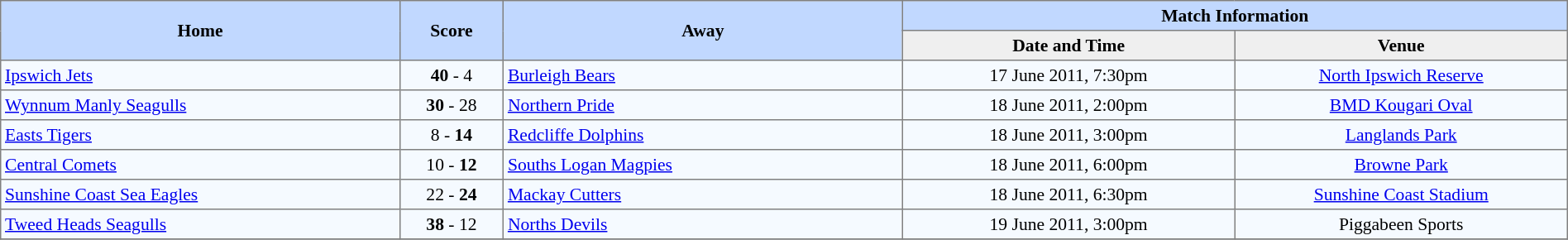<table border=1 style="border-collapse:collapse; font-size:90%; text-align:center;" cellpadding=3 cellspacing=0>
<tr bgcolor=#C1D8FF>
<th rowspan=2 width=12%>Home</th>
<th rowspan=2 width=3%>Score</th>
<th rowspan=2 width=12%>Away</th>
<th colspan=5>Match Information</th>
</tr>
<tr bgcolor=#EFEFEF>
<th width=10%>Date and Time</th>
<th width=10%>Venue</th>
</tr>
<tr bgcolor=#F5FAFF>
<td align=left> <a href='#'>Ipswich Jets</a></td>
<td><strong>40</strong> - 4</td>
<td align=left> <a href='#'>Burleigh Bears</a></td>
<td>17 June 2011, 7:30pm</td>
<td><a href='#'>North Ipswich Reserve</a></td>
</tr>
<tr bgcolor=#F5FAFF>
<td align=left> <a href='#'>Wynnum Manly Seagulls</a></td>
<td><strong>30</strong> - 28</td>
<td align=left> <a href='#'>Northern Pride</a></td>
<td>18 June 2011, 2:00pm</td>
<td><a href='#'>BMD Kougari Oval</a></td>
</tr>
<tr bgcolor=#F5FAFF>
<td align=left> <a href='#'>Easts Tigers</a></td>
<td>8 - <strong>14</strong></td>
<td align=left> <a href='#'>Redcliffe Dolphins</a></td>
<td>18 June 2011, 3:00pm</td>
<td><a href='#'>Langlands Park</a></td>
</tr>
<tr bgcolor=#F5FAFF>
<td align=left> <a href='#'>Central Comets</a></td>
<td>10 - <strong>12</strong></td>
<td align=left> <a href='#'>Souths Logan Magpies</a></td>
<td>18 June 2011, 6:00pm</td>
<td><a href='#'>Browne Park</a></td>
</tr>
<tr bgcolor=#F5FAFF>
<td align=left> <a href='#'>Sunshine Coast Sea Eagles</a></td>
<td>22 - <strong>24</strong></td>
<td align=left> <a href='#'>Mackay Cutters</a></td>
<td>18 June 2011, 6:30pm</td>
<td><a href='#'>Sunshine Coast Stadium</a></td>
</tr>
<tr bgcolor=#F5FAFF>
<td align=left> <a href='#'>Tweed Heads Seagulls</a></td>
<td><strong>38</strong> - 12</td>
<td align=left> <a href='#'>Norths Devils</a></td>
<td>19 June 2011, 3:00pm</td>
<td>Piggabeen Sports</td>
</tr>
<tr>
</tr>
</table>
